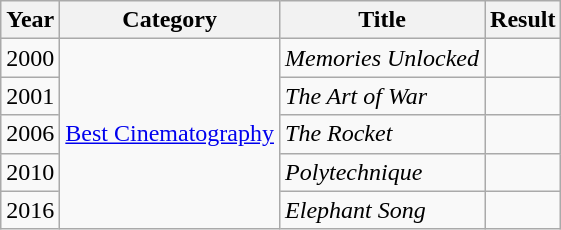<table class="wikitable">
<tr>
<th>Year</th>
<th>Category</th>
<th>Title</th>
<th>Result</th>
</tr>
<tr>
<td>2000</td>
<td rowspan=5><a href='#'>Best Cinematography</a></td>
<td><em>Memories Unlocked</em></td>
<td></td>
</tr>
<tr>
<td>2001</td>
<td><em>The Art of War</em></td>
<td></td>
</tr>
<tr>
<td>2006</td>
<td><em>The Rocket</em></td>
<td></td>
</tr>
<tr>
<td>2010</td>
<td><em>Polytechnique</em></td>
<td></td>
</tr>
<tr>
<td>2016</td>
<td><em>Elephant Song</em></td>
<td></td>
</tr>
</table>
